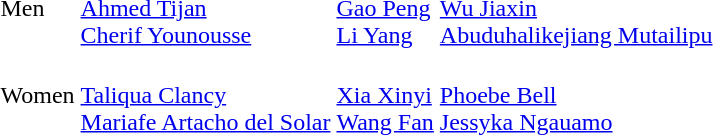<table>
<tr>
<td>Men</td>
<td><br><a href='#'>Ahmed Tijan</a><br><a href='#'>Cherif Younousse</a></td>
<td><br><a href='#'>Gao Peng</a><br><a href='#'>Li Yang</a></td>
<td><br><a href='#'>Wu Jiaxin</a><br><a href='#'>Abuduhalikejiang Mutailipu</a></td>
</tr>
<tr>
<td>Women</td>
<td><br><a href='#'>Taliqua Clancy</a><br><a href='#'>Mariafe Artacho del Solar</a></td>
<td><br><a href='#'>Xia Xinyi</a><br><a href='#'>Wang Fan</a></td>
<td><br><a href='#'>Phoebe Bell</a><br><a href='#'>Jessyka Ngauamo</a></td>
</tr>
</table>
